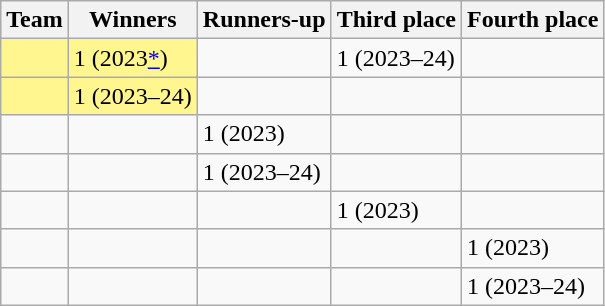<table class="wikitable sortable">
<tr>
<th>Team</th>
<th>Winners</th>
<th>Runners-up</th>
<th>Third place</th>
<th>Fourth place</th>
</tr>
<tr>
<td style=background:#FFF68F></td>
<td style=background:#FFF68F>1 (2023<a href='#'>*</a>)</td>
<td></td>
<td>1 (2023–24)</td>
<td></td>
</tr>
<tr>
<td style=background:#FFF68F></td>
<td style=background:#FFF68F>1 (2023–24)</td>
<td></td>
<td></td>
<td></td>
</tr>
<tr>
<td></td>
<td></td>
<td>1 (2023)</td>
<td></td>
<td></td>
</tr>
<tr>
<td></td>
<td></td>
<td>1 (2023–24)</td>
<td></td>
<td></td>
</tr>
<tr>
<td></td>
<td></td>
<td></td>
<td>1 (2023)</td>
</tr>
<tr>
<td></td>
<td></td>
<td></td>
<td></td>
<td>1 (2023)</td>
</tr>
<tr>
<td></td>
<td></td>
<td></td>
<td></td>
<td>1 (2023–24)</td>
</tr>
</table>
